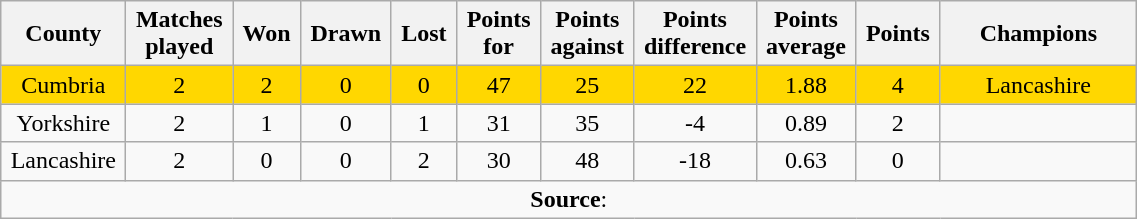<table class="wikitable plainrowheaders" style="text-align: center; width: 60%">
<tr>
<th scope="col" style="width: 5%;">County</th>
<th scope="col" style="width: 5%;">Matches played</th>
<th scope="col" style="width: 5%;">Won</th>
<th scope="col" style="width: 5%;">Drawn</th>
<th scope="col" style="width: 5%;">Lost</th>
<th scope="col" style="width: 5%;">Points for</th>
<th scope="col" style="width: 5%;">Points against</th>
<th scope="col" style="width: 5%;">Points difference</th>
<th scope="col" style="width: 5%;">Points average</th>
<th scope="col" style="width: 5%;">Points</th>
<th scope="col" style="width: 15%;">Champions</th>
</tr>
<tr style="background: gold;">
<td>Cumbria</td>
<td>2</td>
<td>2</td>
<td>0</td>
<td>0</td>
<td>47</td>
<td>25</td>
<td>22</td>
<td>1.88</td>
<td>4</td>
<td>Lancashire</td>
</tr>
<tr>
<td>Yorkshire</td>
<td>2</td>
<td>1</td>
<td>0</td>
<td>1</td>
<td>31</td>
<td>35</td>
<td>-4</td>
<td>0.89</td>
<td>2</td>
<td></td>
</tr>
<tr>
<td>Lancashire</td>
<td>2</td>
<td>0</td>
<td>0</td>
<td>2</td>
<td>30</td>
<td>48</td>
<td>-18</td>
<td>0.63</td>
<td>0</td>
<td></td>
</tr>
<tr>
<td colspan="11"><strong>Source</strong>:</td>
</tr>
</table>
